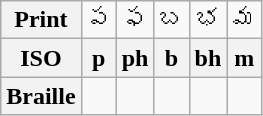<table class="wikitable Unicode" style="text-align:center;">
<tr>
<th>Print</th>
<td>ప</td>
<td>ఫ</td>
<td>బ</td>
<td>భ</td>
<td>మ</td>
</tr>
<tr>
<th>ISO</th>
<th>p</th>
<th>ph</th>
<th>b</th>
<th>bh</th>
<th>m</th>
</tr>
<tr>
<th>Braille</th>
<td></td>
<td></td>
<td></td>
<td></td>
<td></td>
</tr>
</table>
